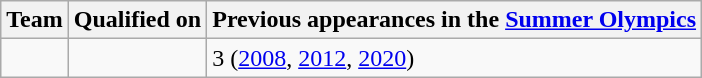<table class="wikitable sortable">
<tr>
<th>Team</th>
<th>Qualified on</th>
<th data-sort-type="number">Previous appearances in the <a href='#'>Summer Olympics</a></th>
</tr>
<tr>
<td></td>
<td></td>
<td>3 (<a href='#'>2008</a>, <a href='#'>2012</a>, <a href='#'>2020</a>)</td>
</tr>
</table>
